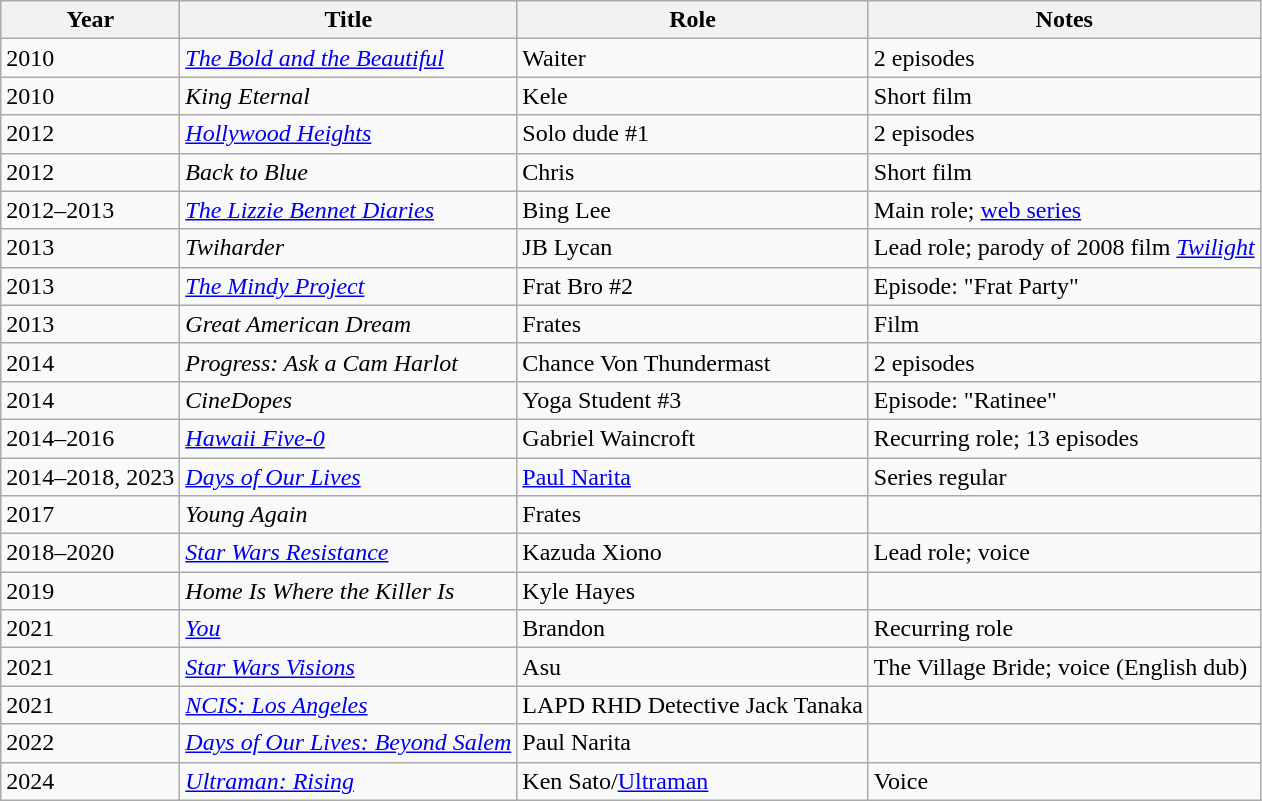<table class="wikitable sortable">
<tr>
<th>Year</th>
<th>Title</th>
<th>Role</th>
<th class="unsortable">Notes</th>
</tr>
<tr>
<td>2010</td>
<td><em><a href='#'>The Bold and the Beautiful</a></em></td>
<td>Waiter</td>
<td>2 episodes</td>
</tr>
<tr>
<td>2010</td>
<td><em>King Eternal</em></td>
<td>Kele</td>
<td>Short film</td>
</tr>
<tr>
<td>2012</td>
<td><em><a href='#'>Hollywood Heights</a></em></td>
<td>Solo dude #1</td>
<td>2 episodes</td>
</tr>
<tr>
<td>2012</td>
<td><em>Back to Blue</em></td>
<td>Chris</td>
<td>Short film</td>
</tr>
<tr>
<td>2012–2013</td>
<td><em><a href='#'>The Lizzie Bennet Diaries</a></em></td>
<td>Bing Lee</td>
<td>Main role; <a href='#'>web series</a></td>
</tr>
<tr>
<td>2013</td>
<td><em>Twiharder</em></td>
<td>JB Lycan</td>
<td>Lead role; parody of 2008 film <em><a href='#'>Twilight</a></em></td>
</tr>
<tr>
<td>2013</td>
<td><em><a href='#'>The Mindy Project</a></em></td>
<td>Frat Bro #2</td>
<td>Episode: "Frat Party"</td>
</tr>
<tr>
<td>2013</td>
<td><em>Great American Dream</em></td>
<td>Frates</td>
<td>Film</td>
</tr>
<tr>
<td>2014</td>
<td><em>Progress: Ask a Cam Harlot</em></td>
<td>Chance Von Thundermast</td>
<td>2 episodes</td>
</tr>
<tr>
<td>2014</td>
<td><em>CineDopes</em></td>
<td>Yoga Student #3</td>
<td>Episode: "Ratinee"</td>
</tr>
<tr>
<td>2014–2016</td>
<td><em><a href='#'>Hawaii Five-0</a></em></td>
<td>Gabriel Waincroft</td>
<td>Recurring role; 13 episodes</td>
</tr>
<tr>
<td>2014–2018, 2023</td>
<td><em><a href='#'>Days of Our Lives</a></em></td>
<td><a href='#'>Paul Narita</a></td>
<td>Series regular</td>
</tr>
<tr>
<td>2017</td>
<td><em>Young Again</em></td>
<td>Frates</td>
<td></td>
</tr>
<tr>
<td>2018–2020</td>
<td><em><a href='#'>Star Wars Resistance</a></em></td>
<td>Kazuda Xiono</td>
<td>Lead role; voice</td>
</tr>
<tr>
<td>2019</td>
<td><em>Home Is Where the Killer Is</em></td>
<td>Kyle Hayes</td>
<td></td>
</tr>
<tr>
<td>2021</td>
<td><em><a href='#'>You</a></em></td>
<td>Brandon</td>
<td>Recurring role</td>
</tr>
<tr>
<td>2021</td>
<td><em><a href='#'>Star Wars Visions</a></em></td>
<td>Asu</td>
<td>The Village Bride; voice (English dub)</td>
</tr>
<tr>
<td>2021</td>
<td><em><a href='#'>NCIS: Los Angeles</a></em></td>
<td>LAPD RHD Detective Jack Tanaka</td>
<td></td>
</tr>
<tr>
<td>2022</td>
<td><em><a href='#'>Days of Our Lives: Beyond Salem</a></em></td>
<td>Paul Narita</td>
<td></td>
</tr>
<tr>
<td>2024</td>
<td><em><a href='#'>Ultraman: Rising</a></em></td>
<td>Ken Sato/<a href='#'>Ultraman</a></td>
<td>Voice</td>
</tr>
</table>
